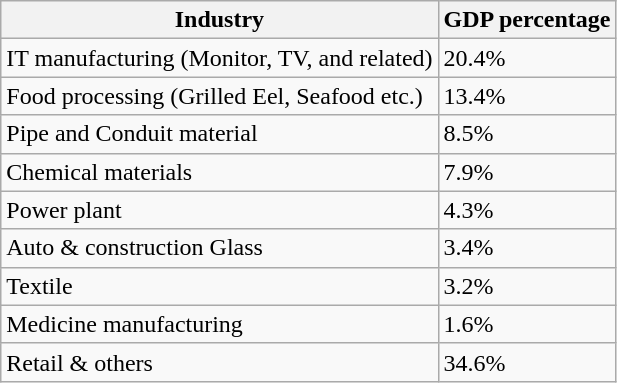<table class="wikitable">
<tr>
<th>Industry</th>
<th>GDP percentage</th>
</tr>
<tr>
<td>IT manufacturing (Monitor, TV, and related)</td>
<td>20.4%</td>
</tr>
<tr>
<td>Food processing (Grilled Eel, Seafood etc.)</td>
<td>13.4%</td>
</tr>
<tr>
<td>Pipe and Conduit material</td>
<td>8.5%</td>
</tr>
<tr>
<td>Chemical materials</td>
<td>7.9%</td>
</tr>
<tr>
<td>Power plant</td>
<td>4.3%</td>
</tr>
<tr>
<td>Auto & construction Glass</td>
<td>3.4%</td>
</tr>
<tr>
<td>Textile</td>
<td>3.2%</td>
</tr>
<tr>
<td>Medicine manufacturing</td>
<td>1.6%</td>
</tr>
<tr>
<td>Retail & others</td>
<td>34.6%</td>
</tr>
</table>
